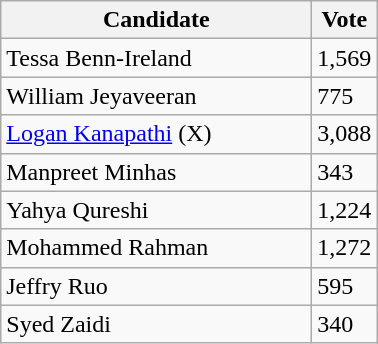<table class="wikitable">
<tr>
<th bgcolor="#DDDDFF" width="200px">Candidate</th>
<th bgcolor="#DDDDFF">Vote</th>
</tr>
<tr>
<td>Tessa Benn-Ireland</td>
<td>1,569</td>
</tr>
<tr>
<td>William Jeyaveeran</td>
<td>775</td>
</tr>
<tr>
<td><a href='#'>Logan Kanapathi</a> (X)</td>
<td>3,088</td>
</tr>
<tr>
<td>Manpreet Minhas</td>
<td>343</td>
</tr>
<tr>
<td>Yahya Qureshi</td>
<td>1,224</td>
</tr>
<tr>
<td>Mohammed Rahman</td>
<td>1,272</td>
</tr>
<tr>
<td>Jeffry Ruo</td>
<td>595</td>
</tr>
<tr>
<td>Syed Zaidi</td>
<td>340</td>
</tr>
</table>
